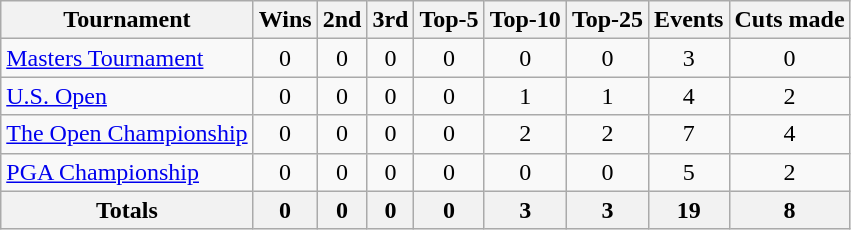<table class=wikitable style=text-align:center>
<tr>
<th>Tournament</th>
<th>Wins</th>
<th>2nd</th>
<th>3rd</th>
<th>Top-5</th>
<th>Top-10</th>
<th>Top-25</th>
<th>Events</th>
<th>Cuts made</th>
</tr>
<tr>
<td align=left><a href='#'>Masters Tournament</a></td>
<td>0</td>
<td>0</td>
<td>0</td>
<td>0</td>
<td>0</td>
<td>0</td>
<td>3</td>
<td>0</td>
</tr>
<tr>
<td align=left><a href='#'>U.S. Open</a></td>
<td>0</td>
<td>0</td>
<td>0</td>
<td>0</td>
<td>1</td>
<td>1</td>
<td>4</td>
<td>2</td>
</tr>
<tr>
<td align=left><a href='#'>The Open Championship</a></td>
<td>0</td>
<td>0</td>
<td>0</td>
<td>0</td>
<td>2</td>
<td>2</td>
<td>7</td>
<td>4</td>
</tr>
<tr>
<td align=left><a href='#'>PGA Championship</a></td>
<td>0</td>
<td>0</td>
<td>0</td>
<td>0</td>
<td>0</td>
<td>0</td>
<td>5</td>
<td>2</td>
</tr>
<tr>
<th>Totals</th>
<th>0</th>
<th>0</th>
<th>0</th>
<th>0</th>
<th>3</th>
<th>3</th>
<th>19</th>
<th>8</th>
</tr>
</table>
